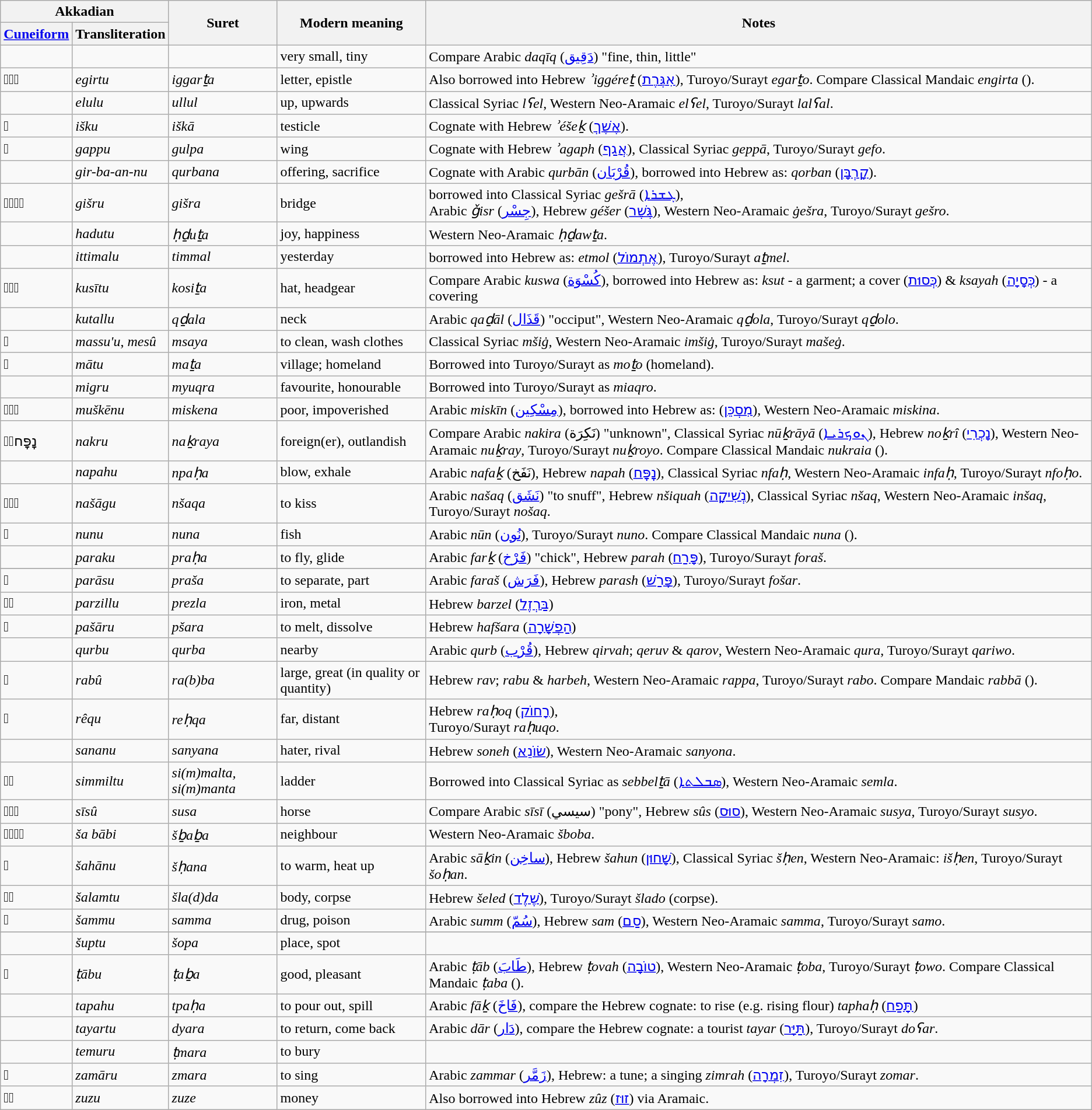<table class="wikitable" align="center">
<tr>
<th colspan="2">Akkadian</th>
<th rowspan="2">Suret</th>
<th rowspan="2">Modern meaning</th>
<th rowspan="2">Notes</th>
</tr>
<tr>
<th><a href='#'>Cuneiform</a></th>
<th>Transliteration</th>
</tr>
<tr>
<td></td>
<td></td>
<td></td>
<td>very small, tiny</td>
<td>Compare Arabic <em>daqīq</em> (<a href='#'>دَقِيق</a>) "fine, thin, little"</td>
</tr>
<tr>
<td>𒂊𒄈𒌅</td>
<td><em>egirtu</em></td>
<td><em>iggarṯa</em></td>
<td>letter, epistle</td>
<td>Also borrowed into Hebrew <em>ʾiggéreṯ</em> (<a href='#'>אִגֶּרֶת</a>), Turoyo/Surayt <em>egarṯo</em>. Compare Classical Mandaic <em>engirta</em> ().</td>
</tr>
<tr>
<td></td>
<td><em>elulu</em></td>
<td><em>ullul</em></td>
<td>up, upwards</td>
<td>Classical Syriac <em>lʕel</em>, Western Neo-Aramaic <em>elʕel</em>, Turoyo/Surayt <em>lalʕal</em>.</td>
</tr>
<tr>
<td>𒋓</td>
<td><em>išku</em></td>
<td><em>iškā</em></td>
<td>testicle</td>
<td>Cognate with Hebrew <em>ʾéšeḵ</em> (<a href='#'>אֶשֶׁךְ</a>).</td>
</tr>
<tr>
<td>𒀉</td>
<td><em>gappu</em></td>
<td><em>gulpa</em></td>
<td>wing</td>
<td>Cognate with Hebrew <em>ʾagaph</em> (<a href='#'>אֲגַף</a>), Classical Syriac <em>geppā</em>, Turoyo/Surayt <em>gefo</em>.</td>
</tr>
<tr>
<td></td>
<td><em>gir-ba-an-nu</em></td>
<td><em>qurbana</em></td>
<td>offering, sacrifice</td>
<td>Cognate with Arabic <em>qurbān</em> (<a href='#'>قُرْبَان</a>), borrowed into Hebrew as: <em>qorban</em> (<a href='#'>קָרְבָּן</a>).</td>
</tr>
<tr>
<td>𒄀𒅆𒅕𒊑</td>
<td><em>gišru</em></td>
<td><em>gišra</em></td>
<td>bridge</td>
<td>borrowed into Classical Syriac <em>gešrā</em> (<a href='#'>ܓܫܪܐ</a>),<br>Arabic <em>ǧisr</em> (<a href='#'>جِسْر</a>), Hebrew <em>géšer</em> (<a href='#'>גֶּשֶׁר</a>), Western Neo-Aramaic <em>ġešra</em>, Turoyo/Surayt <em>gešro</em>.</td>
</tr>
<tr>
<td></td>
<td><em>hadutu</em></td>
<td><em>ḥḏuṯa</em></td>
<td>joy, happiness</td>
<td>Western Neo-Aramaic <em>ḥḏawṯa</em>.</td>
</tr>
<tr>
<td></td>
<td><em>ittimalu</em></td>
<td><em>timmal</em></td>
<td>yesterday</td>
<td>borrowed into Hebrew as: <em>etmol</em> (<a href='#'>אֶתְמוֹל</a>), Turoyo/Surayt <em>aṯmel</em>.</td>
</tr>
<tr>
<td>𒌆𒁇𒌆</td>
<td><em>kusītu</em></td>
<td><em>kosiṯa</em></td>
<td>hat, headgear</td>
<td>Compare Arabic <em>kuswa</em> (<a href='#'>كُسْوَة</a>), borrowed into Hebrew as: <em>ksut</em> - a garment; a cover (<a href='#'>כְּסוּת</a>) & <em>ksayah</em> (<a href='#'>כְּסָיָה</a>) - a covering</td>
</tr>
<tr>
<td></td>
<td><em>kutallu</em></td>
<td><em>qḏala</em></td>
<td>neck</td>
<td>Arabic <em>qaḏāl</em> (<a href='#'>قَذَال</a>) "occiput", Western Neo-Aramaic <em>qḏola</em>, Turoyo/Surayt <em>qḏolo</em>.</td>
</tr>
<tr>
<td>𒈛</td>
<td><em>massu'u</em>, <em>mesû</em></td>
<td><em>msaya</em></td>
<td>to clean, wash clothes</td>
<td>Classical Syriac <em>mšiġ</em>, Western Neo-Aramaic <em>imšiġ</em>, Turoyo/Surayt <em>mašeġ</em>.</td>
</tr>
<tr>
<td>𒆳</td>
<td><em>mātu</em></td>
<td><em>maṯa</em></td>
<td>village; homeland</td>
<td>Borrowed into Turoyo/Surayt as <em>moṯo</em> (homeland).</td>
</tr>
<tr>
<td></td>
<td><em>migru</em></td>
<td><em>myuqra</em></td>
<td>favourite, honourable</td>
<td>Borrowed into Turoyo/Surayt as <em>miaqro</em>.</td>
</tr>
<tr>
<td>𒈦𒂗𒆕</td>
<td><em>muškēnu</em></td>
<td><em>miskena</em></td>
<td>poor, impoverished</td>
<td>Arabic <em>miskīn</em> (<a href='#'>مِسْكِين</a>), borrowed into Hebrew as: (<a href='#'>מִסְכֵּן</a>), Western Neo-Aramaic <em>miskina</em>.</td>
</tr>
<tr>
<td>𒇽𒉽נׇפׇּח</td>
<td><em>nakru</em></td>
<td><em>naḵraya</em></td>
<td>foreign(er), outlandish</td>
<td>Compare Arabic <em>nakira</em> (نَكِرَة) "unknown", Classical Syriac <em>nūḵrāyā</em> (<a href='#'>ܢܘܟܪܝܐ</a>), Hebrew <em>noḵrî</em> (<a href='#'>נָכְרִי</a>), Western Neo-Aramaic <em>nuḵray</em>, Turoyo/Surayt <em>nuḵroyo</em>. Compare Classical Mandaic <em>nukraia</em> ().</td>
</tr>
<tr>
<td></td>
<td><em>napahu</em></td>
<td><em>npaḥa</em></td>
<td>blow, exhale</td>
<td>Arabic <em>nafaḵ</em> (نَفَخ), Hebrew <em>napah</em> (<a href='#'>נׇפׇּח</a>), Classical Syriac <em>nfaḥ</em>, Western Neo-Aramaic <em>infaḥ</em>, Turoyo/Surayt <em>nfoḥo</em>.</td>
</tr>
<tr>
<td>𒉈𒋢𒌒</td>
<td><em>našāgu</em></td>
<td><em>nšaqa</em></td>
<td>to kiss</td>
<td>Arabic <em>našaq</em> (<a href='#'>نَشَق</a>) "to snuff", Hebrew <em>nšiquah</em> (<a href='#'>נְשִׁיקָה</a>), Classical Syriac <em>nšaq</em>, Western Neo-Aramaic <em>inšaq</em>, Turoyo/Surayt <em>nošaq</em>.</td>
</tr>
<tr>
<td>𒄩</td>
<td><em>nunu</em></td>
<td><em>nuna</em></td>
<td>fish</td>
<td>Arabic <em>nūn</em> (<a href='#'>نُون</a>), Turoyo/Surayt <em>nuno</em>. Compare Classical Mandaic <em>nuna</em> ().</td>
</tr>
<tr>
<td></td>
<td><em>paraku</em></td>
<td><em>praḥa</em></td>
<td>to fly, glide</td>
<td>Arabic <em>farḵ</em> (<a href='#'>فَرْخ</a>) "chick", Hebrew <em>parah</em> (<a href='#'>פָּרַח</a>), Turoyo/Surayt <em>foraš</em>.</td>
</tr>
<tr>
</tr>
<tr>
<td>𒋻</td>
<td><em>parāsu</em></td>
<td><em>praša</em></td>
<td>to separate, part</td>
<td>Arabic <em>faraš</em> (<a href='#'>فَرَش</a>), Hebrew <em>parash</em> (<a href='#'>פָּרַשׁ</a>), Turoyo/Surayt <em>fošar</em>.</td>
</tr>
<tr>
<td>𒀭𒁇</td>
<td><em>parzillu</em></td>
<td><em>prezla</em></td>
<td>iron, metal</td>
<td>Hebrew <em>barzel</em> (<a href='#'>בַּרְזֶל</a>)</td>
</tr>
<tr>
<td>𒁔</td>
<td><em>pašāru</em></td>
<td><em>pšara</em></td>
<td>to melt, dissolve</td>
<td>Hebrew <em>hafšara</em> (<a href='#'>הַפְשָׁרָה</a>)</td>
</tr>
<tr>
<td></td>
<td><em>qurbu</em></td>
<td><em>qurba</em></td>
<td>nearby</td>
<td>Arabic <em>qurb</em> (<a href='#'>قُرْب</a>), Hebrew <em>qirvah</em>; <em>qeruv</em> & <em>qarov</em>, Western Neo-Aramaic <em>qura</em>, Turoyo/Surayt <em>qariwo</em>.</td>
</tr>
<tr>
<td>𒃲</td>
<td><em>rabû</em></td>
<td><em>ra(b)ba</em></td>
<td>large, great (in quality or quantity)</td>
<td>Hebrew <em>rav</em>; <em>rabu</em> & <em>harbeh</em>, Western Neo-Aramaic <em>rappa</em>, Turoyo/Surayt <em>rabo</em>. Compare Mandaic <em>rabbā</em> ().</td>
</tr>
<tr>
<td>𒋤</td>
<td><em>rêqu</em></td>
<td><em>reḥqa</em></td>
<td>far, distant</td>
<td>Hebrew <em>raḥoq</em> (<a href='#'>רָחוֹק</a>),<br>Turoyo/Surayt <em>raḥuqo</em>.</td>
</tr>
<tr>
<td></td>
<td><em>sananu</em></td>
<td><em>sanyana</em></td>
<td>hater, rival</td>
<td>Hebrew <em>soneh</em> (<a href='#'>שׂוֹנֵא</a>), Western Neo-Aramaic <em>sanyona</em>.</td>
</tr>
<tr>
<td>𒄑𒃴</td>
<td><em>simmiltu</em></td>
<td><em>si(m)malta, si(m)manta</em></td>
<td>ladder</td>
<td>Borrowed into Classical Syriac as <em>sebbelṯā</em> (<a href='#'>ܣܒܠܬܐ</a>), Western Neo-Aramaic <em>semla</em>.</td>
</tr>
<tr>
<td>𒀲𒆳𒊏</td>
<td><em>sīsû</em></td>
<td><em>susa</em></td>
<td>horse</td>
<td>Compare Arabic <em>sīsī</em> (سيسي) "pony", Hebrew <em>sûs</em> (<a href='#'>סוּס</a>), Western Neo-Aramaic <em>susya</em>, Turoyo/Surayt <em>susyo</em>.</td>
</tr>
<tr>
<td>𒊭𒁀𒁉𒅎</td>
<td><em>ša bābi</em></td>
<td><em>šḇaḇa</em></td>
<td>neighbour</td>
<td>Western Neo-Aramaic <em>šboba</em>.</td>
</tr>
<tr>
<td>𒂄</td>
<td><em>šahānu</em></td>
<td><em>šḥana</em></td>
<td>to warm, heat up</td>
<td>Arabic <em>sāḵin</em> (<a href='#'>ساخِن</a>), Hebrew <em>šahun</em> (<a href='#'>שָׁחוּן</a>), Classical Syriac <em>šḥen</em>, Western Neo-Aramaic: <em>išḥen</em>, Turoyo/Surayt <em>šoḥan</em>.</td>
</tr>
<tr>
<td>𒇽𒁁</td>
<td><em>šalamtu</em></td>
<td><em>šla(d)da</em></td>
<td>body, corpse</td>
<td>Hebrew <em>šeled</em> (<a href='#'>שֶׁלֶד</a>), Turoyo/Surayt <em>šlado</em> (corpse).</td>
</tr>
<tr>
<td>𒌑</td>
<td><em>šammu</em></td>
<td><em>samma</em></td>
<td>drug, poison</td>
<td>Arabic <em>summ</em> (<a href='#'>سُمّ</a>), Hebrew <em>sam</em> (<a href='#'>סַם</a>), Western Neo-Aramaic <em>samma</em>, Turoyo/Surayt <em>samo</em>.</td>
</tr>
<tr>
</tr>
<tr>
<td></td>
<td><em>šuptu</em></td>
<td><em>šopa</em></td>
<td>place, spot</td>
<td></td>
</tr>
<tr>
<td>𒄭</td>
<td><em>ṭābu</em></td>
<td><em>ṭaḇa</em></td>
<td>good, pleasant</td>
<td>Arabic <em>ṭāb</em> (<a href='#'>طَابَ</a>), Hebrew <em>ṭovah</em> (<a href='#'>טוֹבָה</a>), Western Neo-Aramaic <em>ṭoba</em>, Turoyo/Surayt <em>ṭowo</em>. Compare Classical Mandaic <em>ṭaba</em> ().</td>
</tr>
<tr>
<td></td>
<td><em>tapahu</em></td>
<td><em>tpaḥa</em></td>
<td>to pour out, spill</td>
<td>Arabic <em>fāḵ</em> (<a href='#'>فَاخَ</a>), compare the Hebrew cognate: to rise (e.g. rising flour) <em>taphaḥ</em> (<a href='#'>תָּפַח</a>)</td>
</tr>
<tr>
<td></td>
<td><em>tayartu</em></td>
<td><em>dyara</em></td>
<td>to return, come back</td>
<td>Arabic <em>dār</em> (<a href='#'>دَار</a>), compare the Hebrew cognate: a tourist <em>tayar</em> (<a href='#'>תַּיָּר</a>), Turoyo/Surayt <em>doʕar</em>.</td>
</tr>
<tr>
<td></td>
<td><em>temuru</em></td>
<td><em>ṭmara</em></td>
<td>to bury</td>
<td></td>
</tr>
<tr>
<td>𒂡</td>
<td><em>zamāru</em></td>
<td><em>zmara</em></td>
<td>to sing</td>
<td>Arabic <em>zammar</em> (<a href='#'>زَمَّر</a>), Hebrew: a tune; a singing <em>zimrah</em> (<a href='#'>זִמְרָה</a>), Turoyo/Surayt <em>zomar</em>.</td>
</tr>
<tr>
<td>𒍪𒊻</td>
<td><em>zuzu</em></td>
<td><em>zuze</em></td>
<td>money</td>
<td>Also borrowed into Hebrew <em>zûz</em> (<a href='#'>זוּז</a>) via Aramaic.</td>
</tr>
</table>
